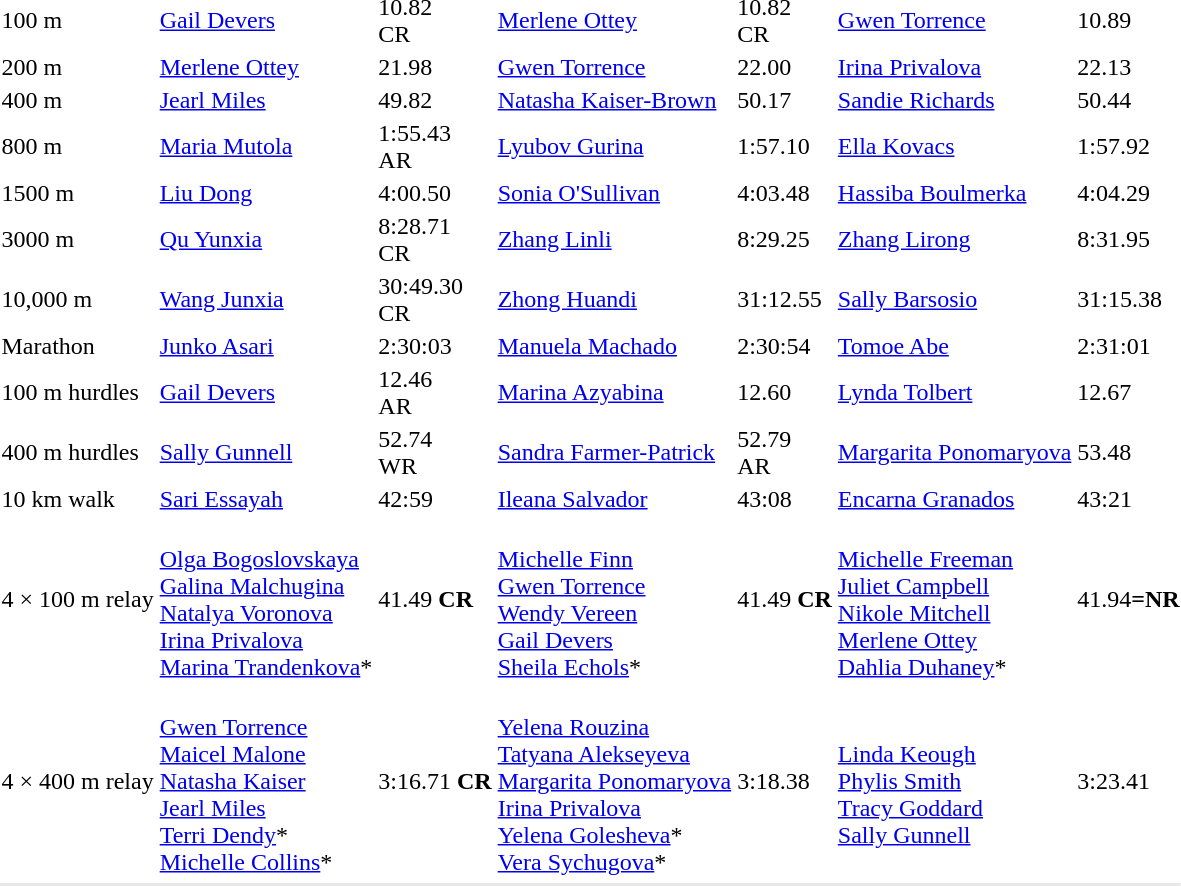<table>
<tr>
<td>100 m<br></td>
<td><a href='#'>Gail Devers</a><br></td>
<td>10.82<br>CR</td>
<td><a href='#'>Merlene Ottey</a><br></td>
<td>10.82<br>CR</td>
<td><a href='#'>Gwen Torrence</a><br></td>
<td>10.89</td>
</tr>
<tr>
<td>200 m<br></td>
<td><a href='#'>Merlene Ottey</a><br></td>
<td>21.98</td>
<td><a href='#'>Gwen Torrence</a><br></td>
<td>22.00</td>
<td><a href='#'>Irina Privalova</a><br></td>
<td>22.13</td>
</tr>
<tr>
<td>400 m<br></td>
<td><a href='#'>Jearl Miles</a><br></td>
<td>49.82</td>
<td><a href='#'>Natasha Kaiser-Brown</a><br></td>
<td>50.17</td>
<td><a href='#'>Sandie Richards</a><br></td>
<td>50.44</td>
</tr>
<tr>
<td>800 m<br></td>
<td><a href='#'>Maria Mutola</a><br></td>
<td>1:55.43<br>AR</td>
<td><a href='#'>Lyubov Gurina</a><br></td>
<td>1:57.10</td>
<td><a href='#'>Ella Kovacs</a><br></td>
<td>1:57.92</td>
</tr>
<tr>
<td>1500 m<br></td>
<td><a href='#'>Liu Dong</a><br></td>
<td>4:00.50</td>
<td><a href='#'>Sonia O'Sullivan</a><br></td>
<td>4:03.48</td>
<td><a href='#'>Hassiba Boulmerka</a><br></td>
<td>4:04.29</td>
</tr>
<tr>
<td>3000 m<br></td>
<td><a href='#'>Qu Yunxia</a><br></td>
<td>8:28.71<br>CR</td>
<td><a href='#'>Zhang Linli</a><br></td>
<td>8:29.25</td>
<td><a href='#'>Zhang Lirong</a><br></td>
<td>8:31.95</td>
</tr>
<tr>
<td>10,000 m<br></td>
<td><a href='#'>Wang Junxia</a><br></td>
<td>30:49.30<br>CR</td>
<td><a href='#'>Zhong Huandi</a><br></td>
<td>31:12.55</td>
<td><a href='#'>Sally Barsosio</a><br></td>
<td>31:15.38</td>
</tr>
<tr>
<td>Marathon<br></td>
<td><a href='#'>Junko Asari</a><br></td>
<td>2:30:03</td>
<td><a href='#'>Manuela Machado</a><br></td>
<td>2:30:54</td>
<td><a href='#'>Tomoe Abe</a><br></td>
<td>2:31:01</td>
</tr>
<tr>
<td>100 m hurdles<br></td>
<td><a href='#'>Gail Devers</a><br></td>
<td>12.46<br>AR</td>
<td><a href='#'>Marina Azyabina</a><br></td>
<td>12.60</td>
<td><a href='#'>Lynda Tolbert</a><br></td>
<td>12.67</td>
</tr>
<tr>
<td>400 m hurdles<br></td>
<td><a href='#'>Sally Gunnell</a><br></td>
<td>52.74<br>WR</td>
<td><a href='#'>Sandra Farmer-Patrick</a><br></td>
<td>52.79<br>AR</td>
<td><a href='#'>Margarita Ponomaryova</a><br></td>
<td>53.48</td>
</tr>
<tr>
<td>10 km walk<br></td>
<td><a href='#'>Sari Essayah</a><br></td>
<td>42:59</td>
<td><a href='#'>Ileana Salvador</a><br></td>
<td>43:08</td>
<td><a href='#'>Encarna Granados</a><br></td>
<td>43:21</td>
</tr>
<tr>
<td>4 × 100 m relay<br></td>
<td><br><a href='#'>Olga Bogoslovskaya</a><br><a href='#'>Galina Malchugina</a><br><a href='#'>Natalya Voronova</a><br><a href='#'>Irina Privalova</a><br><a href='#'>Marina Trandenkova</a>*</td>
<td>41.49 <strong>CR</strong></td>
<td><br><a href='#'>Michelle Finn</a><br><a href='#'>Gwen Torrence</a><br><a href='#'>Wendy Vereen</a><br><a href='#'>Gail Devers</a><br><a href='#'>Sheila Echols</a>*</td>
<td>41.49 <strong>CR</strong></td>
<td><br><a href='#'>Michelle Freeman</a><br><a href='#'>Juliet Campbell</a><br><a href='#'>Nikole Mitchell</a><br><a href='#'>Merlene Ottey</a><br><a href='#'>Dahlia Duhaney</a>*</td>
<td>41.94<strong>=NR</strong></td>
</tr>
<tr>
<td>4 × 400 m relay<br></td>
<td><br><a href='#'>Gwen Torrence</a><br><a href='#'>Maicel Malone</a><br><a href='#'>Natasha Kaiser</a><br><a href='#'>Jearl Miles</a><br><a href='#'>Terri Dendy</a>*<br><a href='#'>Michelle Collins</a>*</td>
<td>3:16.71 <strong>CR</strong></td>
<td><br><a href='#'>Yelena Rouzina</a><br><a href='#'>Tatyana Alekseyeva</a><br><a href='#'>Margarita Ponomaryova</a><br><a href='#'>Irina Privalova</a><br><a href='#'>Yelena Golesheva</a>*<br><a href='#'>Vera Sychugova</a>*</td>
<td>3:18.38</td>
<td><br><a href='#'>Linda Keough</a><br><a href='#'>Phylis Smith</a><br><a href='#'>Tracy Goddard</a><br><a href='#'>Sally Gunnell</a></td>
<td>3:23.41</td>
</tr>
<tr>
</tr>
<tr bgcolor= e8e8e8>
<td colspan=7></td>
</tr>
</table>
